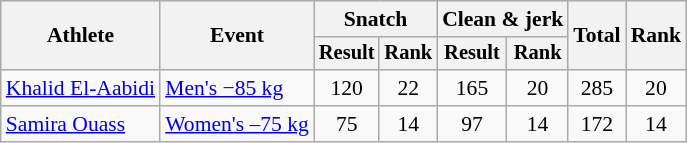<table class="wikitable" style="font-size:90%">
<tr>
<th rowspan="2">Athlete</th>
<th rowspan="2">Event</th>
<th colspan="2">Snatch</th>
<th colspan="2">Clean & jerk</th>
<th rowspan="2">Total</th>
<th rowspan="2">Rank</th>
</tr>
<tr style="font-size:95%">
<th>Result</th>
<th>Rank</th>
<th>Result</th>
<th>Rank</th>
</tr>
<tr align=center>
<td align=left><a href='#'>Khalid El-Aabidi</a></td>
<td align=left><a href='#'>Men's −85 kg</a></td>
<td>120</td>
<td>22</td>
<td>165</td>
<td>20</td>
<td>285</td>
<td>20</td>
</tr>
<tr align=center>
<td align=left><a href='#'>Samira Ouass</a></td>
<td align=left><a href='#'>Women's –75 kg</a></td>
<td>75</td>
<td>14</td>
<td>97</td>
<td>14</td>
<td>172</td>
<td>14</td>
</tr>
</table>
